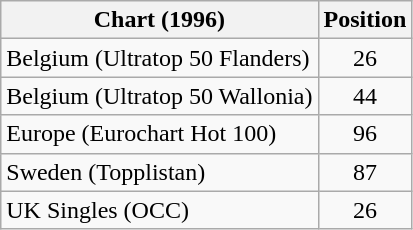<table class="wikitable sortable">
<tr>
<th>Chart (1996)</th>
<th>Position</th>
</tr>
<tr>
<td>Belgium (Ultratop 50 Flanders)</td>
<td align="center">26</td>
</tr>
<tr>
<td>Belgium (Ultratop 50 Wallonia)</td>
<td align="center">44</td>
</tr>
<tr>
<td>Europe (Eurochart Hot 100)</td>
<td align="center">96</td>
</tr>
<tr>
<td>Sweden (Topplistan)</td>
<td align="center">87</td>
</tr>
<tr>
<td>UK Singles (OCC)</td>
<td align="center">26</td>
</tr>
</table>
